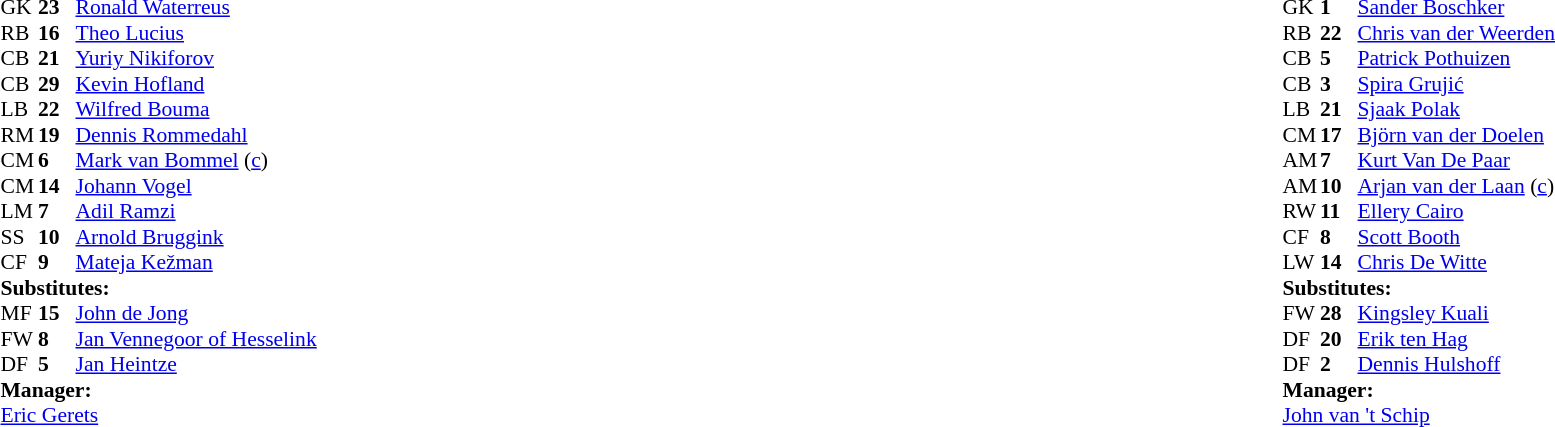<table style="width:100%;">
<tr>
<td style="vertical-align:top; width:50%;"><br><table style="font-size: 90%" cellspacing="0" cellpadding="0">
<tr>
<td colspan="4"></td>
</tr>
<tr>
<th width="25"></th>
<th width="25"></th>
</tr>
<tr>
<td>GK</td>
<td><strong>23</strong></td>
<td> <a href='#'>Ronald Waterreus</a></td>
</tr>
<tr>
<td>RB</td>
<td><strong>16</strong></td>
<td> <a href='#'>Theo Lucius</a></td>
</tr>
<tr>
<td>CB</td>
<td><strong>21</strong></td>
<td> <a href='#'>Yuriy Nikiforov</a></td>
</tr>
<tr>
<td>CB</td>
<td><strong>29</strong></td>
<td> <a href='#'>Kevin Hofland</a></td>
</tr>
<tr>
<td>LB</td>
<td><strong>22</strong></td>
<td> <a href='#'>Wilfred Bouma</a></td>
<td></td>
</tr>
<tr>
<td>RM</td>
<td><strong>19</strong></td>
<td> <a href='#'>Dennis Rommedahl</a></td>
</tr>
<tr>
<td>CM</td>
<td><strong>6</strong></td>
<td> <a href='#'>Mark van Bommel</a> (<a href='#'>c</a>)</td>
</tr>
<tr>
<td>CM</td>
<td><strong>14</strong></td>
<td> <a href='#'>Johann Vogel</a></td>
<td></td>
<td></td>
</tr>
<tr>
<td>LM</td>
<td><strong>7</strong></td>
<td> <a href='#'>Adil Ramzi</a></td>
<td></td>
<td></td>
</tr>
<tr>
<td>SS</td>
<td><strong>10</strong></td>
<td> <a href='#'>Arnold Bruggink</a></td>
<td></td>
<td></td>
</tr>
<tr>
<td>CF</td>
<td><strong>9</strong></td>
<td> <a href='#'>Mateja Kežman</a></td>
<td></td>
</tr>
<tr>
<td colspan=4><strong>Substitutes:</strong></td>
</tr>
<tr>
<td>MF</td>
<td><strong>15</strong></td>
<td> <a href='#'>John de Jong</a></td>
<td></td>
<td></td>
</tr>
<tr>
<td>FW</td>
<td><strong>8</strong></td>
<td> <a href='#'>Jan Vennegoor of Hesselink</a></td>
<td></td>
<td></td>
</tr>
<tr>
<td>DF</td>
<td><strong>5</strong></td>
<td> <a href='#'>Jan Heintze</a></td>
<td></td>
<td></td>
</tr>
<tr>
<td colspan=4><strong>Manager:</strong></td>
</tr>
<tr>
<td colspan="4"> <a href='#'>Eric Gerets</a></td>
</tr>
</table>
</td>
<td valign="top"></td>
<td style="vertical-align:top; width:50%;"><br><table cellspacing="0" cellpadding="0" style="font-size:90%; margin:auto;">
<tr>
<td colspan="4"></td>
</tr>
<tr>
<th width="25"></th>
<th width="25"></th>
</tr>
<tr>
<td>GK</td>
<td><strong>1</strong></td>
<td> <a href='#'>Sander Boschker</a></td>
</tr>
<tr>
<td>RB</td>
<td><strong>22</strong></td>
<td> <a href='#'>Chris van der Weerden</a></td>
<td></td>
<td></td>
</tr>
<tr>
<td>CB</td>
<td><strong>5</strong></td>
<td> <a href='#'>Patrick Pothuizen</a></td>
</tr>
<tr>
<td>CB</td>
<td><strong>3</strong></td>
<td> <a href='#'>Spira Grujić</a></td>
</tr>
<tr>
<td>LB</td>
<td><strong>21</strong></td>
<td> <a href='#'>Sjaak Polak</a></td>
</tr>
<tr>
<td>CM</td>
<td><strong>17</strong></td>
<td> <a href='#'>Björn van der Doelen</a></td>
</tr>
<tr>
<td>AM</td>
<td><strong>7</strong></td>
<td> <a href='#'>Kurt Van De Paar</a></td>
<td></td>
<td></td>
</tr>
<tr>
<td>AM</td>
<td><strong>10</strong></td>
<td> <a href='#'>Arjan van der Laan</a> (<a href='#'>c</a>)</td>
</tr>
<tr>
<td>RW</td>
<td><strong>11</strong></td>
<td> <a href='#'>Ellery Cairo</a></td>
<td></td>
<td></td>
</tr>
<tr>
<td>CF</td>
<td><strong>8</strong></td>
<td> <a href='#'>Scott Booth</a></td>
</tr>
<tr>
<td>LW</td>
<td><strong>14</strong></td>
<td> <a href='#'>Chris De Witte</a></td>
</tr>
<tr>
<td colspan=4><strong>Substitutes:</strong></td>
</tr>
<tr>
<td>FW</td>
<td><strong>28</strong></td>
<td> <a href='#'>Kingsley Kuali</a></td>
<td></td>
<td></td>
</tr>
<tr>
<td>DF</td>
<td><strong>20</strong></td>
<td> <a href='#'>Erik ten Hag</a></td>
<td></td>
<td></td>
</tr>
<tr>
<td>DF</td>
<td><strong>2</strong></td>
<td> <a href='#'>Dennis Hulshoff</a></td>
<td></td>
<td></td>
</tr>
<tr>
<td colspan=4><strong>Manager:</strong></td>
</tr>
<tr>
<td colspan="4"> <a href='#'>John van 't Schip</a></td>
</tr>
</table>
</td>
</tr>
</table>
